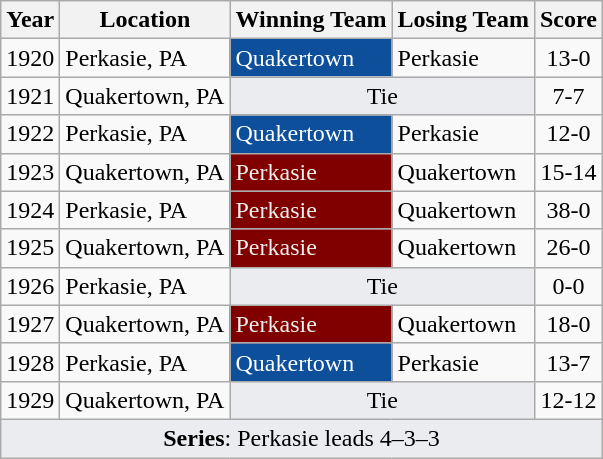<table class=wikitable>
<tr>
<th>Year</th>
<th>Location</th>
<th>Winning Team</th>
<th>Losing Team</th>
<th>Score</th>
</tr>
<tr>
<td>1920</td>
<td>Perkasie, PA</td>
<td style="background: #0D4F9B; color: #FFFFFF;">Quakertown</td>
<td>Perkasie</td>
<td style="text-align: center;">13-0</td>
</tr>
<tr>
<td>1921</td>
<td>Quakertown, PA</td>
<td colspan=2 style="background: #EAECF0; color: #000000; text-align: center;">Tie</td>
<td style="text-align: center;">7-7</td>
</tr>
<tr>
<td>1922</td>
<td>Perkasie, PA</td>
<td style="background: #0D4F9B; color: #FFFFFF;">Quakertown</td>
<td>Perkasie</td>
<td style="text-align: center;">12-0</td>
</tr>
<tr>
<td>1923</td>
<td>Quakertown, PA</td>
<td style="background: #800000; color: #F0F0F0;">Perkasie</td>
<td>Quakertown</td>
<td style="text-align: center;">15-14</td>
</tr>
<tr>
<td>1924</td>
<td>Perkasie, PA</td>
<td style="background: #800000; color: #F0F0F0;">Perkasie</td>
<td>Quakertown</td>
<td style="text-align: center;">38-0</td>
</tr>
<tr>
<td>1925</td>
<td>Quakertown, PA</td>
<td style="background: #800000; color: #F0F0F0;">Perkasie</td>
<td>Quakertown</td>
<td style="text-align: center;">26-0</td>
</tr>
<tr>
<td>1926</td>
<td>Perkasie, PA</td>
<td colspan=2 style="background: #EAECF0; color: #000000; text-align: center;">Tie</td>
<td style="text-align: center;">0-0</td>
</tr>
<tr>
<td>1927</td>
<td>Quakertown, PA</td>
<td style="background: #800000; color: #F0F0F0;">Perkasie</td>
<td>Quakertown</td>
<td style="text-align: center;">18-0</td>
</tr>
<tr>
<td>1928</td>
<td>Perkasie, PA</td>
<td style="background: #0D4F9B; color: #FFFFFF;">Quakertown</td>
<td>Perkasie</td>
<td style="text-align: center;">13-7</td>
</tr>
<tr>
<td>1929</td>
<td>Quakertown, PA</td>
<td colspan=2 style="background: #EAECF0; color: #000000; text-align: center;">Tie</td>
<td style="text-align: center;">12-12</td>
</tr>
<tr>
<td colspan=5 style="background: #EAECF0; color: #000000; text-align: center;"><strong>Series</strong>: Perkasie leads 4–3–3</td>
</tr>
</table>
